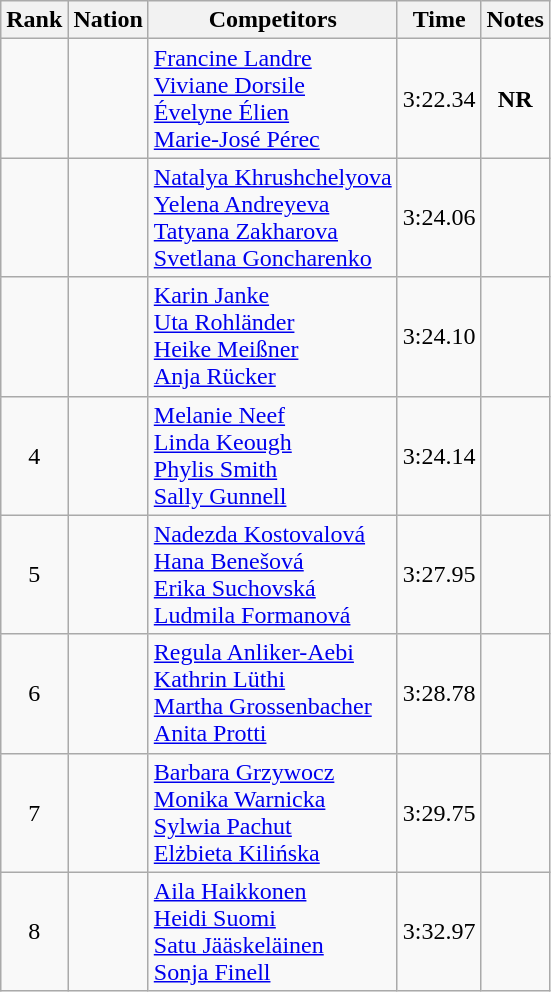<table class="wikitable sortable" style="text-align:center">
<tr>
<th>Rank</th>
<th>Nation</th>
<th>Competitors</th>
<th>Time</th>
<th>Notes</th>
</tr>
<tr>
<td></td>
<td align=left></td>
<td align=left><a href='#'>Francine Landre</a><br><a href='#'>Viviane Dorsile</a><br><a href='#'>Évelyne Élien</a><br><a href='#'>Marie-José Pérec</a></td>
<td>3:22.34</td>
<td><strong>NR</strong></td>
</tr>
<tr>
<td></td>
<td align=left></td>
<td align=left><a href='#'>Natalya Khrushchelyova</a><br><a href='#'>Yelena Andreyeva</a><br><a href='#'>Tatyana Zakharova</a><br><a href='#'>Svetlana Goncharenko</a></td>
<td>3:24.06</td>
<td></td>
</tr>
<tr>
<td></td>
<td align=left></td>
<td align=left><a href='#'>Karin Janke</a><br><a href='#'>Uta Rohländer</a><br><a href='#'>Heike Meißner</a><br><a href='#'>Anja Rücker</a></td>
<td>3:24.10</td>
<td></td>
</tr>
<tr>
<td>4</td>
<td align=left></td>
<td align=left><a href='#'>Melanie Neef</a><br><a href='#'>Linda Keough</a><br><a href='#'>Phylis Smith</a><br><a href='#'>Sally Gunnell</a></td>
<td>3:24.14</td>
<td></td>
</tr>
<tr>
<td>5</td>
<td align=left></td>
<td align=left><a href='#'>Nadezda Kostovalová</a><br><a href='#'>Hana Benešová</a><br><a href='#'>Erika Suchovská</a><br><a href='#'>Ludmila Formanová</a></td>
<td>3:27.95</td>
<td></td>
</tr>
<tr>
<td>6</td>
<td align=left></td>
<td align=left><a href='#'>Regula Anliker-Aebi</a><br><a href='#'>Kathrin Lüthi</a><br><a href='#'>Martha Grossenbacher</a><br><a href='#'>Anita Protti</a></td>
<td>3:28.78</td>
<td></td>
</tr>
<tr>
<td>7</td>
<td align=left></td>
<td align=left><a href='#'>Barbara Grzywocz</a><br><a href='#'>Monika Warnicka</a><br><a href='#'>Sylwia Pachut</a><br><a href='#'>Elżbieta Kilińska</a></td>
<td>3:29.75</td>
<td></td>
</tr>
<tr>
<td>8</td>
<td align=left></td>
<td align=left><a href='#'>Aila Haikkonen</a><br><a href='#'>Heidi Suomi</a><br><a href='#'>Satu Jääskeläinen</a><br><a href='#'>Sonja Finell</a></td>
<td>3:32.97</td>
<td></td>
</tr>
</table>
